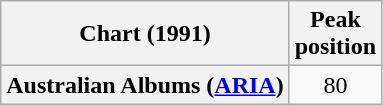<table class="wikitable plainrowheaders">
<tr>
<th>Chart (1991)</th>
<th>Peak<br>position</th>
</tr>
<tr>
<th scope="row">Australian Albums (<a href='#'>ARIA</a>)</th>
<td align="center">80</td>
</tr>
</table>
